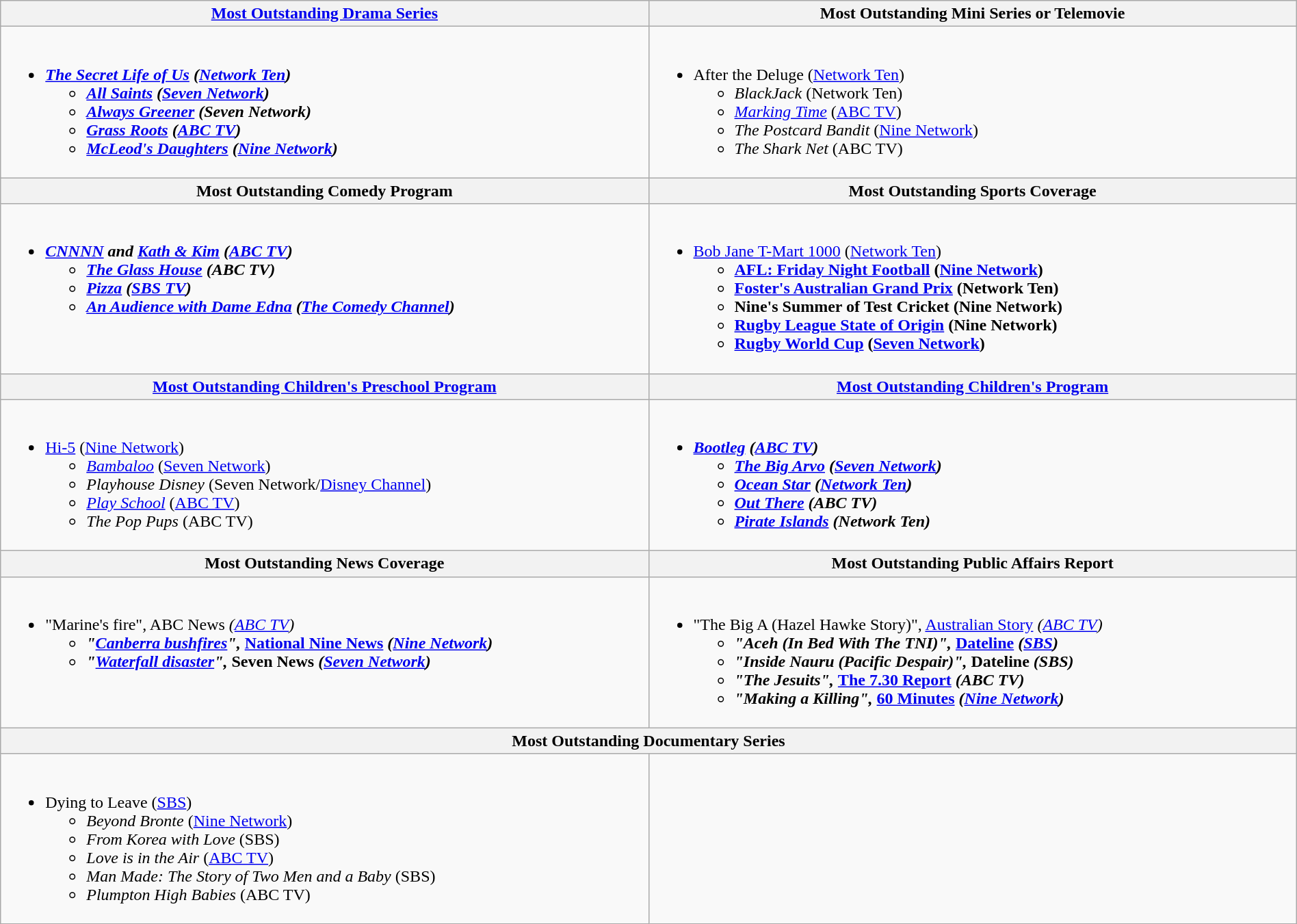<table class=wikitable width="100%">
<tr>
<th width="50%"><a href='#'>Most Outstanding Drama Series</a></th>
<th width="50%">Most Outstanding Mini Series or Telemovie</th>
</tr>
<tr>
<td valign="top"><br><ul><li><strong><em><a href='#'>The Secret Life of Us</a><em> (<a href='#'>Network Ten</a>)<strong><ul><li></em><a href='#'>All Saints</a><em> (<a href='#'>Seven Network</a>)</li><li></em><a href='#'>Always Greener</a><em> (Seven Network)</li><li></em><a href='#'>Grass Roots</a><em> (<a href='#'>ABC TV</a>)</li><li></em><a href='#'>McLeod's Daughters</a><em> (<a href='#'>Nine Network</a>)</li></ul></li></ul></td>
<td valign="top"><br><ul><li></em></strong>After the Deluge</em> (<a href='#'>Network Ten</a>)</strong><ul><li><em>BlackJack</em> (Network Ten)</li><li><em><a href='#'>Marking Time</a></em> (<a href='#'>ABC TV</a>)</li><li><em>The Postcard Bandit</em> (<a href='#'>Nine Network</a>)</li><li><em>The Shark Net</em> (ABC TV)</li></ul></li></ul></td>
</tr>
<tr>
<th width="50%">Most Outstanding Comedy Program</th>
<th width="50%">Most Outstanding Sports Coverage</th>
</tr>
<tr>
<td valign="top"><br><ul><li><strong><em><a href='#'>CNNNN</a><em> and </em><a href='#'>Kath & Kim</a><em> (<a href='#'>ABC TV</a>)<strong><ul><li></em><a href='#'>The Glass House</a><em> (ABC TV)</li><li></em><a href='#'>Pizza</a><em> (<a href='#'>SBS TV</a>)</li><li></em><a href='#'>An Audience with Dame Edna</a><em> (<a href='#'>The Comedy Channel</a>)</li></ul></li></ul></td>
<td valign="top"><br><ul><li></strong><a href='#'>Bob Jane T-Mart 1000</a> (<a href='#'>Network Ten</a>)<strong><ul><li><a href='#'>AFL: Friday Night Football</a> (<a href='#'>Nine Network</a>)</li><li><a href='#'>Foster's Australian Grand Prix</a> (Network Ten)</li><li>Nine's Summer of Test Cricket (Nine Network)</li><li><a href='#'>Rugby League State of Origin</a> (Nine Network)</li><li><a href='#'>Rugby World Cup</a> (<a href='#'>Seven Network</a>)</li></ul></li></ul></td>
</tr>
<tr>
<th width="50%"><a href='#'>Most Outstanding Children's Preschool Program</a></th>
<th width="50%"><a href='#'>Most Outstanding Children's Program</a></th>
</tr>
<tr>
<td valign="top"><br><ul><li></em></strong><a href='#'>Hi-5</a></em> (<a href='#'>Nine Network</a>)</strong><ul><li><em><a href='#'>Bambaloo</a></em> (<a href='#'>Seven Network</a>)</li><li><em>Playhouse Disney</em> (Seven Network/<a href='#'>Disney Channel</a>)</li><li><em><a href='#'>Play School</a></em> (<a href='#'>ABC TV</a>)</li><li><em>The Pop Pups</em> (ABC TV)</li></ul></li></ul></td>
<td valign="top"><br><ul><li><strong><em><a href='#'>Bootleg</a><em> (<a href='#'>ABC TV</a>)<strong><ul><li></em><a href='#'>The Big Arvo</a><em> (<a href='#'>Seven Network</a>)</li><li></em><a href='#'>Ocean Star</a><em> (<a href='#'>Network Ten</a>)</li><li></em><a href='#'>Out There</a><em> (ABC TV)</li><li></em><a href='#'>Pirate Islands</a><em> (Network Ten)</li></ul></li></ul></td>
</tr>
<tr>
<th width="50%">Most Outstanding News Coverage</th>
<th width="50%">Most Outstanding Public Affairs Report</th>
</tr>
<tr>
<td valign="top"><br><ul><li></strong>"Marine's fire", </em>ABC News<em> (<a href='#'>ABC TV</a>)<strong><ul><li>"<a href='#'>Canberra bushfires</a>", </em><a href='#'>National Nine News</a><em> (<a href='#'>Nine Network</a>)</li><li>"<a href='#'>Waterfall disaster</a>", </em>Seven News<em> (<a href='#'>Seven Network</a>)</li></ul></li></ul></td>
<td valign="top"><br><ul><li></strong>"The Big A (Hazel Hawke Story)", </em><a href='#'>Australian Story</a><em> (<a href='#'>ABC TV</a>)<strong><ul><li>"Aceh (In Bed With The TNI)", </em><a href='#'>Dateline</a><em> (<a href='#'>SBS</a>)</li><li>"Inside Nauru (Pacific Despair)", </em>Dateline<em> (SBS)</li><li>"The Jesuits", </em><a href='#'>The 7.30 Report</a><em> (ABC TV)</li><li>"Making a Killing", </em><a href='#'>60 Minutes</a><em> (<a href='#'>Nine Network</a>)</li></ul></li></ul></td>
</tr>
<tr>
<th colspan="2" width=; ! "50%">Most Outstanding Documentary Series</th>
</tr>
<tr>
<td valign="top"><br><ul><li></em></strong>Dying to Leave</em> (<a href='#'>SBS</a>)</strong><ul><li><em>Beyond Bronte</em> (<a href='#'>Nine Network</a>)</li><li><em>From Korea with Love</em> (SBS)</li><li><em>Love is in the Air</em> (<a href='#'>ABC TV</a>)</li><li><em>Man Made: The Story of Two Men and a Baby</em> (SBS)</li><li><em>Plumpton High Babies</em> (ABC TV)</li></ul></li></ul></td>
</tr>
</table>
